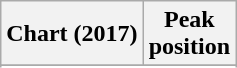<table class="wikitable sortable plainrowheaders">
<tr>
<th>Chart (2017)</th>
<th>Peak <br> position</th>
</tr>
<tr>
</tr>
<tr>
</tr>
<tr>
</tr>
<tr>
</tr>
</table>
